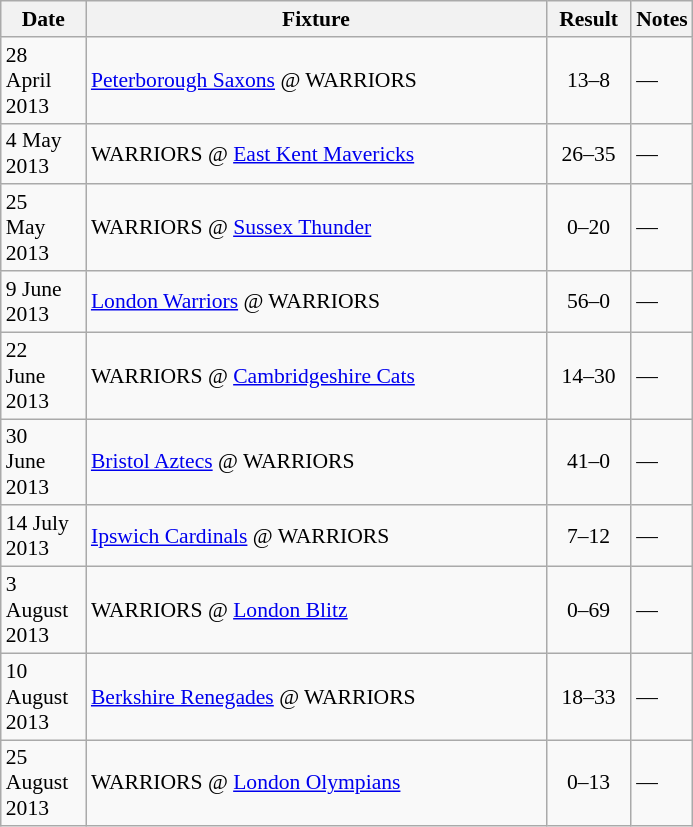<table class="wikitable" style="font-size: 90%;">
<tr>
<th width="50">Date</th>
<th width="300">Fixture</th>
<th width="50">Result</th>
<th>Notes</th>
</tr>
<tr>
<td style="padding-right:10px;">28 April 2013</td>
<td align="left"><a href='#'>Peterborough Saxons</a> @ WARRIORS</td>
<td align="center">13–8</td>
<td>—</td>
</tr>
<tr>
<td style="padding-right:10px;">4 May 2013</td>
<td align="left">WARRIORS @ <a href='#'>East Kent Mavericks</a></td>
<td align="center">26–35</td>
<td>—</td>
</tr>
<tr>
<td style="padding-right:10px;">25 May 2013</td>
<td align="left">WARRIORS @ <a href='#'>Sussex Thunder</a></td>
<td align="center">0–20</td>
<td>—</td>
</tr>
<tr>
<td style="padding-right:10px;">9 June 2013</td>
<td align="left"><a href='#'>London Warriors</a> @ WARRIORS</td>
<td align="center">56–0</td>
<td>—</td>
</tr>
<tr>
<td style="padding-right:10px;">22 June 2013</td>
<td align="left">WARRIORS @ <a href='#'>Cambridgeshire Cats</a></td>
<td align="center">14–30</td>
<td>—</td>
</tr>
<tr>
<td style="padding-right:10px;">30 June 2013</td>
<td align="left"><a href='#'>Bristol Aztecs</a> @ WARRIORS</td>
<td align="center">41–0</td>
<td>—</td>
</tr>
<tr>
<td style="padding-right:10px;">14 July 2013</td>
<td align="left"><a href='#'>Ipswich Cardinals</a> @ WARRIORS</td>
<td align="center">7–12</td>
<td>—</td>
</tr>
<tr>
<td style="padding-right:10px;">3 August 2013</td>
<td align="left">WARRIORS  @ <a href='#'>London Blitz</a></td>
<td align="center">0–69</td>
<td>—</td>
</tr>
<tr>
<td style="padding-right:10px;">10 August 2013</td>
<td align="left"><a href='#'>Berkshire Renegades</a> @ WARRIORS</td>
<td align="center">18–33</td>
<td>—</td>
</tr>
<tr>
<td style="padding-right:10px;">25 August 2013</td>
<td align="left">WARRIORS @ <a href='#'>London Olympians</a></td>
<td align="center">0–13</td>
<td>—</td>
</tr>
</table>
